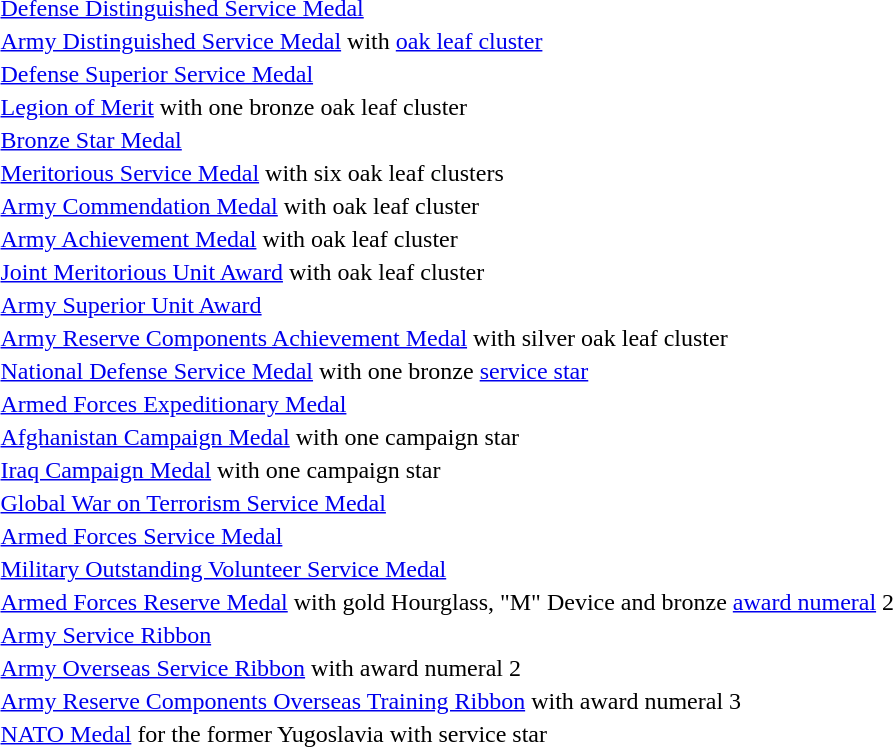<table>
<tr>
<td></td>
<td><a href='#'>Defense Distinguished Service Medal</a></td>
</tr>
<tr>
<td></td>
<td><a href='#'>Army Distinguished Service Medal</a> with <a href='#'>oak leaf cluster</a></td>
</tr>
<tr>
<td></td>
<td><a href='#'>Defense Superior Service Medal</a></td>
</tr>
<tr>
<td></td>
<td><a href='#'>Legion of Merit</a> with one bronze oak leaf cluster</td>
</tr>
<tr>
<td></td>
<td><a href='#'>Bronze Star Medal</a></td>
</tr>
<tr>
<td><span></span><span></span></td>
<td><a href='#'>Meritorious Service Medal</a> with six oak leaf clusters</td>
</tr>
<tr>
<td></td>
<td><a href='#'>Army Commendation Medal</a> with oak leaf cluster</td>
</tr>
<tr>
<td></td>
<td><a href='#'>Army Achievement Medal</a> with oak leaf cluster</td>
</tr>
<tr>
<td></td>
<td><a href='#'>Joint Meritorious Unit Award</a> with oak leaf cluster</td>
</tr>
<tr>
<td></td>
<td><a href='#'>Army Superior Unit Award</a></td>
</tr>
<tr>
<td></td>
<td><a href='#'>Army Reserve Components Achievement Medal</a> with silver oak leaf cluster</td>
</tr>
<tr>
<td></td>
<td><a href='#'>National Defense Service Medal</a> with one bronze <a href='#'>service star</a></td>
</tr>
<tr>
<td></td>
<td><a href='#'>Armed Forces Expeditionary Medal</a></td>
</tr>
<tr>
<td></td>
<td><a href='#'>Afghanistan Campaign Medal</a> with one campaign star</td>
</tr>
<tr>
<td></td>
<td><a href='#'>Iraq Campaign Medal</a> with one campaign star</td>
</tr>
<tr>
<td></td>
<td><a href='#'>Global War on Terrorism Service Medal</a></td>
</tr>
<tr>
<td></td>
<td><a href='#'>Armed Forces Service Medal</a></td>
</tr>
<tr>
<td></td>
<td><a href='#'>Military Outstanding Volunteer Service Medal</a></td>
</tr>
<tr>
<td><span></span></td>
<td><a href='#'>Armed Forces Reserve Medal</a> with gold Hourglass, "M" Device and bronze <a href='#'>award numeral</a> 2</td>
</tr>
<tr>
<td></td>
<td><a href='#'>Army Service Ribbon</a></td>
</tr>
<tr>
<td><span></span></td>
<td><a href='#'>Army Overseas Service Ribbon</a> with award numeral 2</td>
</tr>
<tr>
<td><span></span></td>
<td><a href='#'>Army Reserve Components Overseas Training Ribbon</a> with award numeral 3</td>
</tr>
<tr>
<td></td>
<td><a href='#'>NATO Medal</a> for the former Yugoslavia with service star</td>
</tr>
</table>
